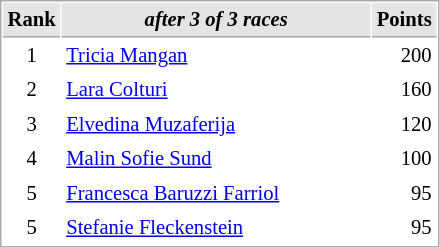<table cellspacing="1" cellpadding="3" style="border:1px solid #aaa; font-size:86%;">
<tr style="background:#e4e4e4;">
<th style="border-bottom:1px solid #aaa; width:10px;">Rank</th>
<th style="border-bottom:1px solid #aaa; width:200px; white-space:nowrap;"><em>after 3 of 3 races</em></th>
<th style="border-bottom:1px solid #aaa; width:20px;">Points</th>
</tr>
<tr>
<td style="text-align:center;">1</td>
<td> <a href='#'>Tricia Mangan</a></td>
<td align="right">200</td>
</tr>
<tr>
<td style="text-align:center;">2</td>
<td> <a href='#'>Lara Colturi</a></td>
<td align="right">160</td>
</tr>
<tr>
<td style="text-align:center;">3</td>
<td> <a href='#'>Elvedina Muzaferija</a></td>
<td align="right">120</td>
</tr>
<tr>
<td style="text-align:center;">4</td>
<td> <a href='#'>Malin Sofie Sund</a></td>
<td align="right">100</td>
</tr>
<tr>
<td style="text-align:center;">5</td>
<td> <a href='#'>Francesca Baruzzi Farriol</a></td>
<td align="right">95</td>
</tr>
<tr>
<td style="text-align:center;">5</td>
<td> <a href='#'>Stefanie Fleckenstein</a></td>
<td align="right">95</td>
</tr>
</table>
